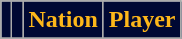<table class="wikitable sortable">
<tr>
<th style="background:#000833; color:#FDB71A;" scope="col"></th>
<th style="background:#000833; color:#FDB71A;" scope="col"></th>
<th style="background:#000833; color:#FDB71A;" scope="col">Nation</th>
<th style="background:#000833; color:#FDB71A;" scope="col">Player</th>
</tr>
<tr>
</tr>
</table>
